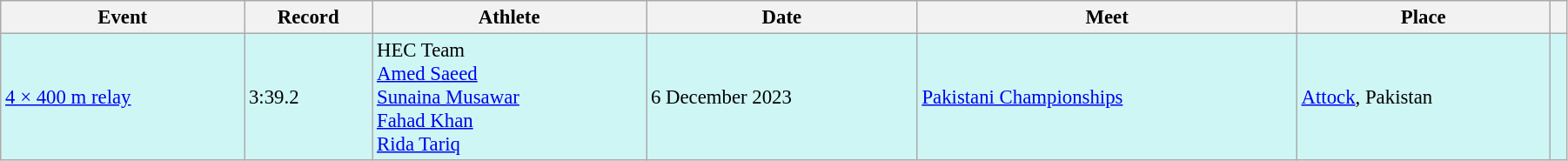<table class="wikitable" style="font-size: 95%; width: 95%;">
<tr>
<th>Event</th>
<th>Record</th>
<th>Athlete</th>
<th>Date</th>
<th>Meet</th>
<th>Place</th>
<th></th>
</tr>
<tr bgcolor="#CEF6F5">
<td><a href='#'>4 × 400 m relay</a></td>
<td>3:39.2 </td>
<td>HEC Team<br><a href='#'>Amed Saeed</a><br><a href='#'>Sunaina Musawar</a><br><a href='#'>Fahad Khan</a><br><a href='#'>Rida Tariq</a></td>
<td>6 December 2023</td>
<td><a href='#'>Pakistani Championships</a></td>
<td><a href='#'>Attock</a>, Pakistan</td>
<td></td>
</tr>
</table>
